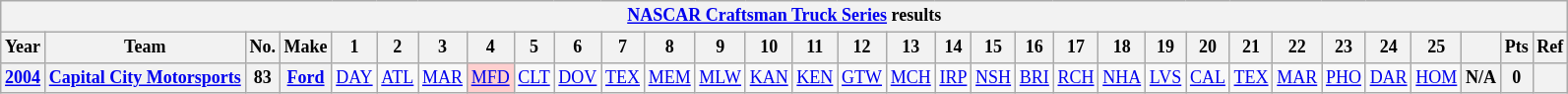<table class="wikitable" style="text-align:center; font-size:75%">
<tr>
<th colspan=32><a href='#'>NASCAR Craftsman Truck Series</a> results</th>
</tr>
<tr>
<th>Year</th>
<th>Team</th>
<th>No.</th>
<th>Make</th>
<th>1</th>
<th>2</th>
<th>3</th>
<th>4</th>
<th>5</th>
<th>6</th>
<th>7</th>
<th>8</th>
<th>9</th>
<th>10</th>
<th>11</th>
<th>12</th>
<th>13</th>
<th>14</th>
<th>15</th>
<th>16</th>
<th>17</th>
<th>18</th>
<th>19</th>
<th>20</th>
<th>21</th>
<th>22</th>
<th>23</th>
<th>24</th>
<th>25</th>
<th></th>
<th>Pts</th>
<th>Ref</th>
</tr>
<tr>
<th><a href='#'>2004</a></th>
<th><a href='#'>Capital City Motorsports</a></th>
<th>83</th>
<th><a href='#'>Ford</a></th>
<td><a href='#'>DAY</a></td>
<td><a href='#'>ATL</a></td>
<td><a href='#'>MAR</a></td>
<td style="background:#FFCFCF;"><a href='#'>MFD</a><br></td>
<td><a href='#'>CLT</a></td>
<td><a href='#'>DOV</a></td>
<td><a href='#'>TEX</a></td>
<td><a href='#'>MEM</a></td>
<td><a href='#'>MLW</a></td>
<td><a href='#'>KAN</a></td>
<td><a href='#'>KEN</a></td>
<td><a href='#'>GTW</a></td>
<td><a href='#'>MCH</a></td>
<td><a href='#'>IRP</a></td>
<td><a href='#'>NSH</a></td>
<td><a href='#'>BRI</a></td>
<td><a href='#'>RCH</a></td>
<td><a href='#'>NHA</a></td>
<td><a href='#'>LVS</a></td>
<td><a href='#'>CAL</a></td>
<td><a href='#'>TEX</a></td>
<td><a href='#'>MAR</a></td>
<td><a href='#'>PHO</a></td>
<td><a href='#'>DAR</a></td>
<td><a href='#'>HOM</a></td>
<th>N/A</th>
<th>0</th>
<th></th>
</tr>
</table>
